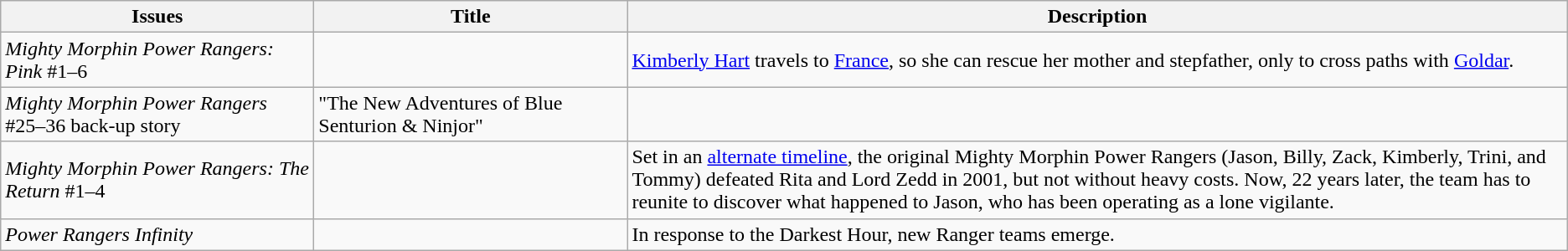<table class="wikitable">
<tr>
<th style="text-align: center; width:20%">Issues</th>
<th style="text-align: center; width:20%">Title</th>
<th width="60%">Description</th>
</tr>
<tr>
<td><em>Mighty Morphin Power Rangers: Pink</em> #1–6</td>
<td></td>
<td><a href='#'>Kimberly Hart</a> travels to <a href='#'>France</a>, so she can rescue her mother and stepfather, only to cross paths with <a href='#'>Goldar</a>.</td>
</tr>
<tr>
<td><em>Mighty Morphin Power Rangers</em> #25–36 back-up story</td>
<td>"The New Adventures of Blue Senturion & Ninjor"</td>
<td></td>
</tr>
<tr>
<td><em>Mighty Morphin Power Rangers: The Return</em> #1–4</td>
<td></td>
<td>Set in an <a href='#'>alternate timeline</a>, the original Mighty Morphin Power Rangers (Jason, Billy, Zack, Kimberly, Trini, and Tommy) defeated Rita and Lord Zedd in 2001, but not without heavy costs. Now, 22 years later, the team has to reunite to discover what happened to Jason, who has been operating as a lone vigilante.</td>
</tr>
<tr>
<td><em>Power Rangers Infinity</em></td>
<td></td>
<td>In response to the Darkest Hour, new Ranger teams emerge.</td>
</tr>
</table>
